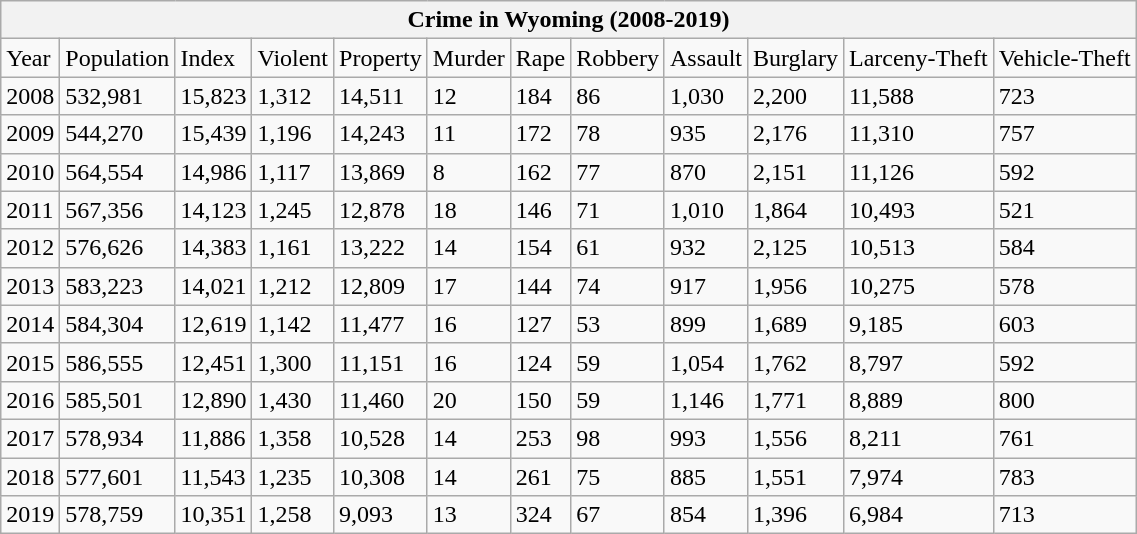<table class="wikitable">
<tr>
<th colspan="12">Crime in Wyoming (2008-2019)</th>
</tr>
<tr>
<td>Year</td>
<td>Population</td>
<td>Index</td>
<td>Violent </td>
<td>Property</td>
<td>Murder</td>
<td>Rape</td>
<td>Robbery</td>
<td>Assault</td>
<td>Burglary</td>
<td>Larceny-Theft</td>
<td>Vehicle-Theft</td>
</tr>
<tr>
<td>2008</td>
<td>532,981</td>
<td>15,823</td>
<td>1,312</td>
<td>14,511</td>
<td>12</td>
<td>184</td>
<td>86</td>
<td>1,030</td>
<td>2,200</td>
<td>11,588</td>
<td>723</td>
</tr>
<tr>
<td>2009</td>
<td>544,270</td>
<td>15,439</td>
<td>1,196</td>
<td>14,243</td>
<td>11</td>
<td>172</td>
<td>78</td>
<td>935</td>
<td>2,176</td>
<td>11,310</td>
<td>757</td>
</tr>
<tr>
<td>2010</td>
<td>564,554</td>
<td>14,986</td>
<td>1,117</td>
<td>13,869</td>
<td>8</td>
<td>162</td>
<td>77</td>
<td>870</td>
<td>2,151</td>
<td>11,126</td>
<td>592</td>
</tr>
<tr>
<td>2011</td>
<td>567,356</td>
<td>14,123</td>
<td>1,245</td>
<td>12,878</td>
<td>18</td>
<td>146</td>
<td>71</td>
<td>1,010</td>
<td>1,864</td>
<td>10,493</td>
<td>521</td>
</tr>
<tr>
<td>2012</td>
<td>576,626</td>
<td>14,383</td>
<td>1,161</td>
<td>13,222</td>
<td>14</td>
<td>154</td>
<td>61</td>
<td>932</td>
<td>2,125</td>
<td>10,513</td>
<td>584</td>
</tr>
<tr>
<td>2013</td>
<td>583,223</td>
<td>14,021</td>
<td>1,212</td>
<td>12,809</td>
<td>17</td>
<td>144</td>
<td>74</td>
<td>917</td>
<td>1,956</td>
<td>10,275</td>
<td>578</td>
</tr>
<tr>
<td>2014</td>
<td>584,304</td>
<td>12,619</td>
<td>1,142</td>
<td>11,477</td>
<td>16</td>
<td>127</td>
<td>53</td>
<td>899</td>
<td>1,689</td>
<td>9,185</td>
<td>603</td>
</tr>
<tr>
<td>2015</td>
<td>586,555</td>
<td>12,451</td>
<td>1,300</td>
<td>11,151</td>
<td>16</td>
<td>124</td>
<td>59</td>
<td>1,054</td>
<td>1,762</td>
<td>8,797</td>
<td>592</td>
</tr>
<tr>
<td>2016</td>
<td>585,501</td>
<td>12,890</td>
<td>1,430</td>
<td>11,460</td>
<td>20</td>
<td>150</td>
<td>59</td>
<td>1,146</td>
<td>1,771</td>
<td>8,889</td>
<td>800</td>
</tr>
<tr>
<td>2017</td>
<td>578,934</td>
<td>11,886</td>
<td>1,358</td>
<td>10,528</td>
<td>14</td>
<td>253</td>
<td>98</td>
<td>993</td>
<td>1,556</td>
<td>8,211</td>
<td>761</td>
</tr>
<tr>
<td>2018</td>
<td>577,601</td>
<td>11,543</td>
<td>1,235</td>
<td>10,308</td>
<td>14</td>
<td>261</td>
<td>75</td>
<td>885</td>
<td>1,551</td>
<td>7,974</td>
<td>783</td>
</tr>
<tr>
<td>2019</td>
<td>578,759</td>
<td>10,351</td>
<td>1,258</td>
<td>9,093</td>
<td>13</td>
<td>324</td>
<td>67</td>
<td>854</td>
<td>1,396</td>
<td>6,984</td>
<td>713</td>
</tr>
</table>
